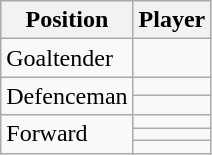<table class="wikitable">
<tr>
<th>Position</th>
<th>Player</th>
</tr>
<tr>
<td>Goaltender</td>
<td></td>
</tr>
<tr>
<td rowspan=2>Defenceman</td>
<td></td>
</tr>
<tr>
<td></td>
</tr>
<tr>
<td rowspan=3>Forward</td>
<td></td>
</tr>
<tr>
<td></td>
</tr>
<tr>
<td></td>
</tr>
</table>
